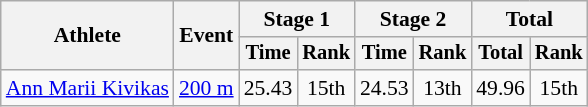<table class="wikitable" style="font-size:90%">
<tr>
<th rowspan=2>Athlete</th>
<th rowspan=2>Event</th>
<th colspan=2>Stage 1</th>
<th colspan=2>Stage 2</th>
<th colspan=2>Total</th>
</tr>
<tr style="font-size:95%">
<th>Time</th>
<th>Rank</th>
<th>Time</th>
<th>Rank</th>
<th>Total</th>
<th>Rank</th>
</tr>
<tr align=center>
<td align=left rowspan=2><a href='#'>Ann Marii Kivikas</a></td>
<td align=left><a href='#'>200 m</a></td>
<td>25.43</td>
<td>15th</td>
<td>24.53</td>
<td>13th</td>
<td>49.96</td>
<td>15th</td>
</tr>
</table>
